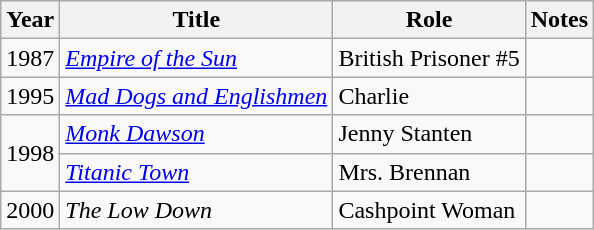<table class="wikitable">
<tr>
<th>Year</th>
<th>Title</th>
<th>Role</th>
<th>Notes</th>
</tr>
<tr>
<td>1987</td>
<td><em><a href='#'>Empire of the Sun</a></em></td>
<td>British Prisoner #5</td>
<td></td>
</tr>
<tr>
<td>1995</td>
<td><em><a href='#'>Mad Dogs and Englishmen</a></em></td>
<td>Charlie</td>
<td></td>
</tr>
<tr>
<td rowspan="2">1998</td>
<td><em><a href='#'>Monk Dawson</a></em></td>
<td>Jenny Stanten</td>
<td></td>
</tr>
<tr>
<td><em><a href='#'>Titanic Town</a></em></td>
<td>Mrs. Brennan</td>
<td></td>
</tr>
<tr>
<td>2000</td>
<td><em>The Low Down</em></td>
<td>Cashpoint Woman</td>
<td></td>
</tr>
</table>
